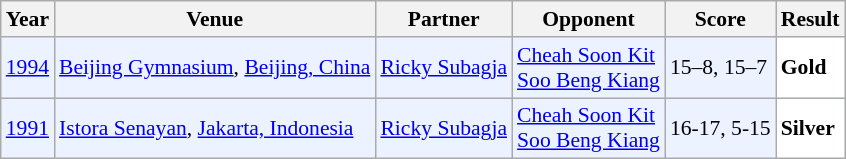<table class="sortable wikitable" style="font-size: 90%;">
<tr>
<th>Year</th>
<th>Venue</th>
<th>Partner</th>
<th>Opponent</th>
<th>Score</th>
<th>Result</th>
</tr>
<tr style="background:#ECF2FF">
<td align="center"><a href='#'>1994</a></td>
<td align="left"><a href='#'>Beijing Gymnasium</a>, <a href='#'>Beijing, China</a></td>
<td align="left"> <a href='#'>Ricky Subagja</a></td>
<td align="left"> <a href='#'>Cheah Soon Kit</a> <br>  <a href='#'>Soo Beng Kiang</a></td>
<td align="left">15–8, 15–7</td>
<td style="text-align:left; background:white"> <strong>Gold</strong></td>
</tr>
<tr style="background:#ECF2FF">
<td align="center"><a href='#'>1991</a></td>
<td align="left"><a href='#'>Istora Senayan</a>, <a href='#'>Jakarta, Indonesia</a></td>
<td align="left"> <a href='#'>Ricky Subagja</a></td>
<td align="left"> <a href='#'>Cheah Soon Kit</a> <br>  <a href='#'>Soo Beng Kiang</a></td>
<td align="left">16-17, 5-15</td>
<td style="text-align:left; background:white"> <strong>Silver</strong></td>
</tr>
</table>
